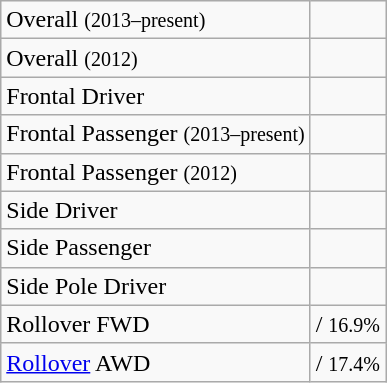<table class="wikitable">
<tr>
<td>Overall <small>(2013–present)</small></td>
<td></td>
</tr>
<tr>
<td>Overall <small>(2012)</small></td>
<td></td>
</tr>
<tr>
<td>Frontal Driver</td>
<td></td>
</tr>
<tr>
<td>Frontal Passenger <small>(2013–present)</small></td>
<td></td>
</tr>
<tr>
<td>Frontal Passenger <small>(2012)</small></td>
<td></td>
</tr>
<tr>
<td>Side Driver</td>
<td></td>
</tr>
<tr>
<td>Side Passenger</td>
<td></td>
</tr>
<tr>
<td>Side Pole Driver</td>
<td></td>
</tr>
<tr>
<td>Rollover FWD</td>
<td> / <small>16.9%</small></td>
</tr>
<tr>
<td><a href='#'>Rollover</a> AWD</td>
<td> / <small>17.4%</small></td>
</tr>
</table>
